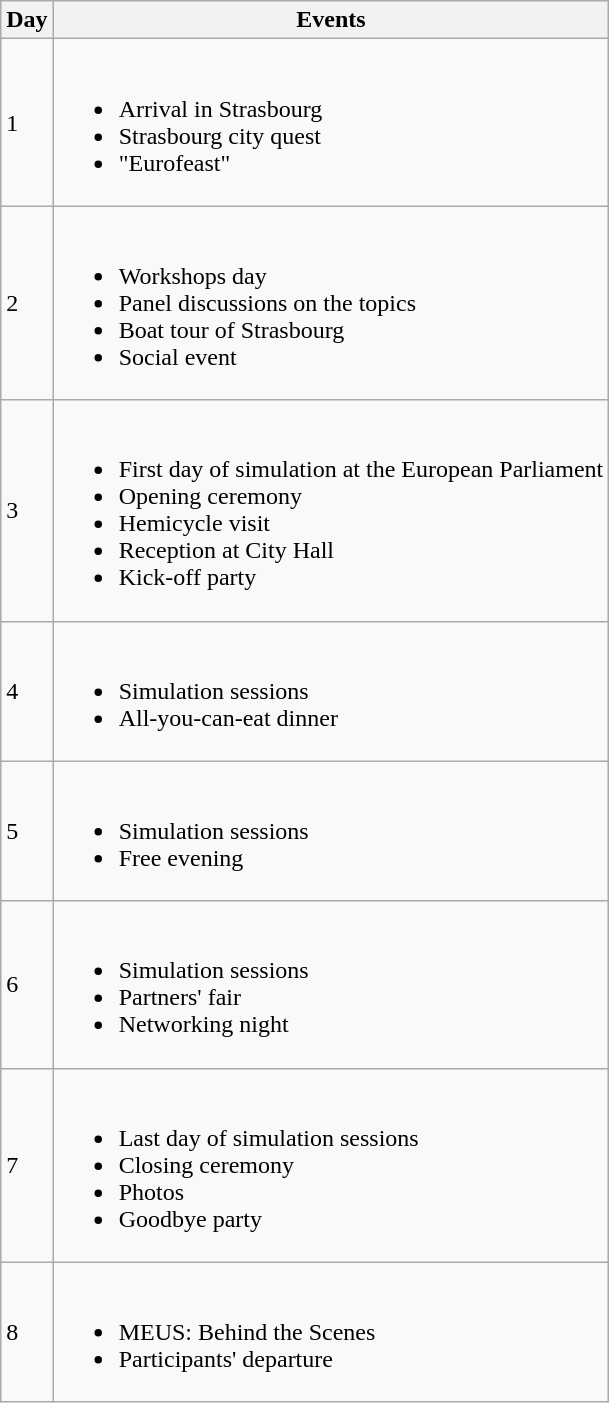<table class="wikitable">
<tr>
<th>Day</th>
<th>Events</th>
</tr>
<tr>
<td>1</td>
<td><br><ul><li>Arrival in Strasbourg</li><li>Strasbourg city quest</li><li>"Eurofeast"</li></ul></td>
</tr>
<tr>
<td>2</td>
<td><br><ul><li>Workshops day</li><li>Panel discussions on the topics</li><li>Boat tour of Strasbourg</li><li>Social event</li></ul></td>
</tr>
<tr>
<td>3</td>
<td><br><ul><li>First day of simulation at the European Parliament</li><li>Opening ceremony</li><li>Hemicycle visit</li><li>Reception at City Hall</li><li>Kick-off party</li></ul></td>
</tr>
<tr>
<td>4</td>
<td><br><ul><li>Simulation sessions</li><li>All-you-can-eat dinner</li></ul></td>
</tr>
<tr>
<td>5</td>
<td><br><ul><li>Simulation sessions</li><li>Free evening</li></ul></td>
</tr>
<tr>
<td>6</td>
<td><br><ul><li>Simulation sessions</li><li>Partners' fair</li><li>Networking night</li></ul></td>
</tr>
<tr>
<td>7</td>
<td><br><ul><li>Last day of simulation sessions</li><li>Closing ceremony</li><li>Photos</li><li>Goodbye party</li></ul></td>
</tr>
<tr>
<td>8</td>
<td><br><ul><li>MEUS: Behind the Scenes</li><li>Participants' departure</li></ul></td>
</tr>
</table>
